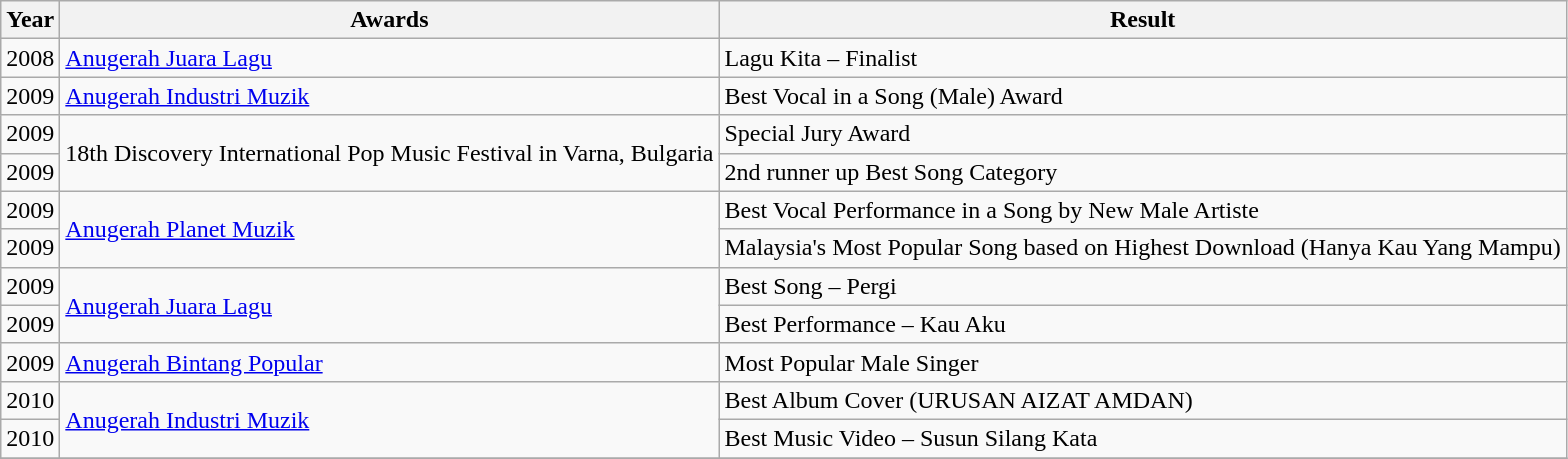<table class="wikitable">
<tr>
<th>Year</th>
<th>Awards</th>
<th>Result</th>
</tr>
<tr>
<td>2008</td>
<td><a href='#'>Anugerah Juara Lagu</a></td>
<td>Lagu Kita – Finalist</td>
</tr>
<tr>
<td>2009</td>
<td><a href='#'>Anugerah Industri Muzik</a></td>
<td>Best Vocal in a Song (Male) Award</td>
</tr>
<tr>
<td>2009</td>
<td rowspan="2">18th Discovery International Pop Music Festival in Varna, Bulgaria</td>
<td>Special Jury Award</td>
</tr>
<tr>
<td>2009</td>
<td>2nd runner up Best Song Category</td>
</tr>
<tr>
<td>2009</td>
<td rowspan="2"><a href='#'>Anugerah Planet Muzik</a></td>
<td>Best Vocal Performance in a Song by New Male Artiste</td>
</tr>
<tr>
<td>2009</td>
<td>Malaysia's Most Popular Song based on Highest Download (Hanya Kau Yang Mampu)</td>
</tr>
<tr>
<td>2009</td>
<td rowspan="2"><a href='#'>Anugerah Juara Lagu</a></td>
<td>Best Song – Pergi</td>
</tr>
<tr>
<td>2009</td>
<td>Best Performance – Kau Aku</td>
</tr>
<tr>
<td>2009</td>
<td><a href='#'>Anugerah Bintang Popular</a></td>
<td>Most Popular Male Singer</td>
</tr>
<tr>
<td>2010</td>
<td rowspan="2"><a href='#'>Anugerah Industri Muzik</a></td>
<td>Best Album Cover (URUSAN AIZAT AMDAN)</td>
</tr>
<tr>
<td>2010</td>
<td>Best Music Video – Susun Silang Kata</td>
</tr>
<tr>
</tr>
</table>
